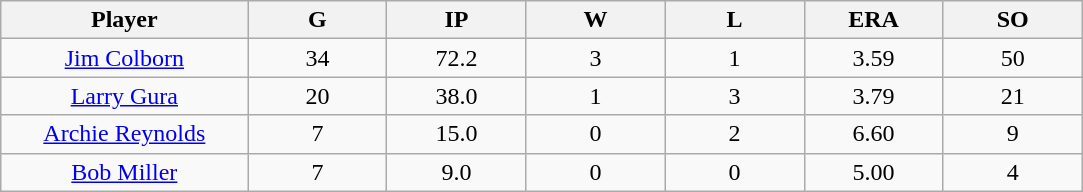<table class="wikitable sortable">
<tr>
<th bgcolor="#DDDDFF" width="16%">Player</th>
<th bgcolor="#DDDDFF" width="9%">G</th>
<th bgcolor="#DDDDFF" width="9%">IP</th>
<th bgcolor="#DDDDFF" width="9%">W</th>
<th bgcolor="#DDDDFF" width="9%">L</th>
<th bgcolor="#DDDDFF" width="9%">ERA</th>
<th bgcolor="#DDDDFF" width="9%">SO</th>
</tr>
<tr align="center">
<td><a href='#'>Jim Colborn</a></td>
<td>34</td>
<td>72.2</td>
<td>3</td>
<td>1</td>
<td>3.59</td>
<td>50</td>
</tr>
<tr align=center>
<td><a href='#'>Larry Gura</a></td>
<td>20</td>
<td>38.0</td>
<td>1</td>
<td>3</td>
<td>3.79</td>
<td>21</td>
</tr>
<tr align=center>
<td><a href='#'>Archie Reynolds</a></td>
<td>7</td>
<td>15.0</td>
<td>0</td>
<td>2</td>
<td>6.60</td>
<td>9</td>
</tr>
<tr align=center>
<td><a href='#'>Bob Miller</a></td>
<td>7</td>
<td>9.0</td>
<td>0</td>
<td>0</td>
<td>5.00</td>
<td>4</td>
</tr>
</table>
